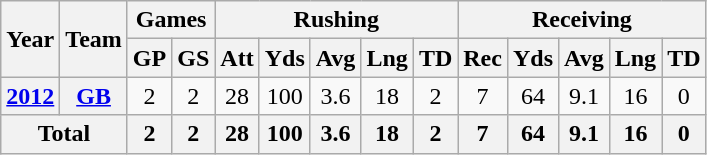<table class=wikitable style="text-align:center;">
<tr>
<th rowspan=2>Year</th>
<th rowspan=2>Team</th>
<th colspan=2>Games</th>
<th colspan=5>Rushing</th>
<th colspan=5>Receiving</th>
</tr>
<tr>
<th>GP</th>
<th>GS</th>
<th>Att</th>
<th>Yds</th>
<th>Avg</th>
<th>Lng</th>
<th>TD</th>
<th>Rec</th>
<th>Yds</th>
<th>Avg</th>
<th>Lng</th>
<th>TD</th>
</tr>
<tr>
<th><a href='#'>2012</a></th>
<th><a href='#'>GB</a></th>
<td>2</td>
<td>2</td>
<td>28</td>
<td>100</td>
<td>3.6</td>
<td>18</td>
<td>2</td>
<td>7</td>
<td>64</td>
<td>9.1</td>
<td>16</td>
<td>0</td>
</tr>
<tr>
<th colspan="2">Total</th>
<th>2</th>
<th>2</th>
<th>28</th>
<th>100</th>
<th>3.6</th>
<th>18</th>
<th>2</th>
<th>7</th>
<th>64</th>
<th>9.1</th>
<th>16</th>
<th>0</th>
</tr>
</table>
